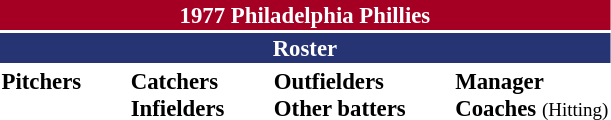<table class="toccolours" style="font-size: 95%;">
<tr>
<th colspan="10" style="background-color: #A50024; color: white; text-align: center;">1977 Philadelphia Phillies</th>
</tr>
<tr>
<td colspan="10" style="background-color: #263473; color: white; text-align: center;"><strong>Roster</strong></td>
</tr>
<tr>
<td valign="top"><strong>Pitchers</strong><br>











</td>
<td width="25px"></td>
<td valign="top"><strong>Catchers</strong><br>



<strong>Infielders</strong>











</td>
<td width="25px"></td>
<td valign="top"><strong>Outfielders</strong><br>





<strong>Other batters</strong>
</td>
<td width="25px"></td>
<td valign="top"><strong>Manager</strong><br>
<strong>Coaches</strong>



 <small>(Hitting)</small>
</td>
</tr>
<tr>
</tr>
</table>
